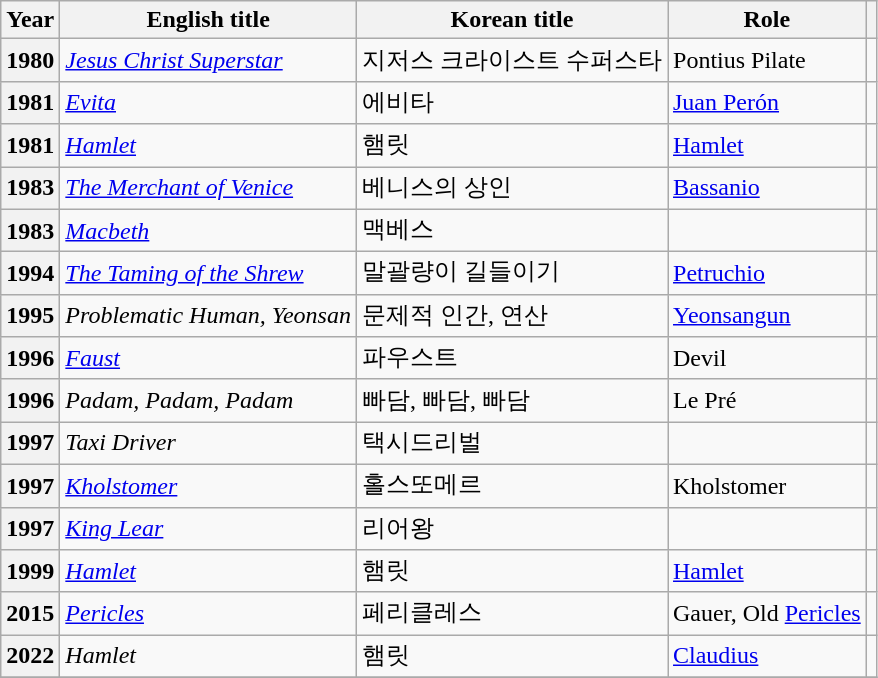<table class="wikitable sortable plainrowheaders">
<tr>
<th scope="col">Year</th>
<th scope="col">English title</th>
<th scope="col">Korean title</th>
<th scope="col">Role</th>
<th scope="col" class="unsortable"></th>
</tr>
<tr>
<th scope="row">1980</th>
<td><em><a href='#'>Jesus Christ Superstar</a></em></td>
<td>지저스 크라이스트 수퍼스타</td>
<td>Pontius Pilate</td>
<td></td>
</tr>
<tr>
<th scope="row">1981</th>
<td><em><a href='#'>Evita</a></em></td>
<td>에비타</td>
<td><a href='#'>Juan Perón</a></td>
<td></td>
</tr>
<tr>
<th scope="row">1981</th>
<td><em><a href='#'>Hamlet</a></em></td>
<td>햄릿</td>
<td><a href='#'>Hamlet</a></td>
<td></td>
</tr>
<tr>
<th scope="row">1983</th>
<td><em><a href='#'>The Merchant of Venice</a></em></td>
<td>베니스의 상인</td>
<td><a href='#'>Bassanio</a></td>
<td></td>
</tr>
<tr>
<th scope="row">1983</th>
<td><em><a href='#'>Macbeth</a></em></td>
<td>맥베스</td>
<td></td>
<td></td>
</tr>
<tr>
<th scope="row">1994</th>
<td><em><a href='#'>The Taming of the Shrew</a></em></td>
<td>말괄량이 길들이기</td>
<td><a href='#'>Petruchio</a></td>
<td></td>
</tr>
<tr>
<th scope="row">1995</th>
<td><em>Problematic Human, Yeonsan</em></td>
<td>문제적 인간, 연산</td>
<td><a href='#'>Yeonsangun</a></td>
<td></td>
</tr>
<tr>
<th scope="row">1996</th>
<td><em><a href='#'>Faust</a></em></td>
<td>파우스트</td>
<td>Devil</td>
<td></td>
</tr>
<tr>
<th scope="row">1996</th>
<td><em>Padam, Padam, Padam</em></td>
<td>빠담, 빠담, 빠담</td>
<td>Le Pré</td>
<td></td>
</tr>
<tr>
<th scope="row">1997</th>
<td><em>Taxi Driver</em></td>
<td>택시드리벌</td>
<td></td>
<td></td>
</tr>
<tr>
<th scope="row">1997</th>
<td><em><a href='#'>Kholstomer</a></em></td>
<td>홀스또메르</td>
<td>Kholstomer</td>
<td></td>
</tr>
<tr>
<th scope="row">1997</th>
<td><em><a href='#'>King Lear</a></em></td>
<td>리어왕</td>
<td></td>
<td></td>
</tr>
<tr>
<th scope="row">1999</th>
<td><em><a href='#'>Hamlet</a></em></td>
<td>햄릿</td>
<td><a href='#'>Hamlet</a></td>
<td></td>
</tr>
<tr>
<th scope="row">2015</th>
<td><em><a href='#'>Pericles</a></em></td>
<td>페리클레스</td>
<td>Gauer, Old <a href='#'>Pericles</a></td>
<td></td>
</tr>
<tr>
<th scope="row">2022</th>
<td><em>Hamlet</em></td>
<td>햄릿</td>
<td><a href='#'>Claudius</a></td>
<td></td>
</tr>
<tr>
</tr>
</table>
